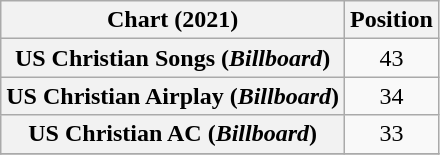<table class="wikitable plainrowheaders" style="text-align:center">
<tr>
<th scope="col">Chart (2021)</th>
<th scope="col">Position</th>
</tr>
<tr>
<th scope="row">US Christian Songs (<em>Billboard</em>)</th>
<td>43</td>
</tr>
<tr>
<th scope="row">US Christian Airplay (<em>Billboard</em>)</th>
<td>34</td>
</tr>
<tr>
<th scope="row">US Christian AC (<em>Billboard</em>)</th>
<td>33</td>
</tr>
<tr>
</tr>
</table>
